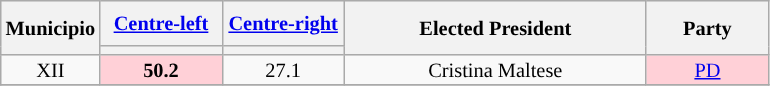<table class="wikitable" style="text-align:center; font-size:85%; line-height:13px">
<tr style="height:30px; background-color:#E9E9E9">
<th style="width:50px;" rowspan="2">Municipio</th>
<th style="width:75px;"><a href='#'>Centre-left</a></th>
<th style="width:75px;"><a href='#'>Centre-right</a></th>
<th style="width:195px;" rowspan="2">Elected President</th>
<th style="width:75px;" rowspan="2">Party</th>
</tr>
<tr>
<th style="background:"></th>
<th style="background:"></th>
</tr>
<tr>
<td>XII</td>
<td style="background:#FFD0D7"><strong>50.2</strong></td>
<td>27.1</td>
<td>Cristina Maltese</td>
<td style="background:#FFD0D7"><a href='#'>PD</a></td>
</tr>
<tr>
</tr>
</table>
